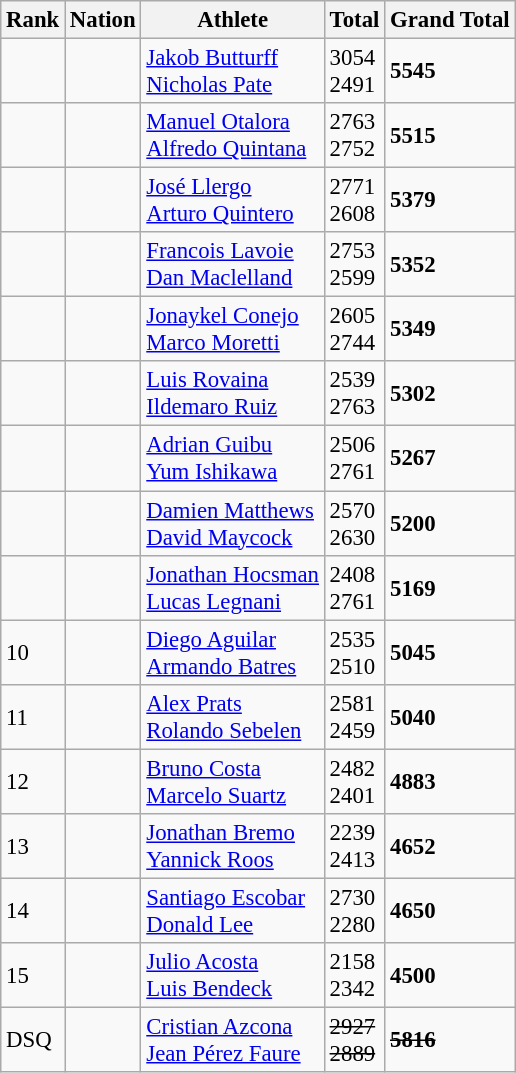<table class="wikitable sortable" style="font-size:95%" style="width:35em;" style="text-align:center">
<tr>
<th>Rank</th>
<th>Nation</th>
<th>Athlete</th>
<th>Total</th>
<th>Grand Total</th>
</tr>
<tr>
<td></td>
<td align=left></td>
<td align=left><a href='#'>Jakob Butturff</a><br><a href='#'>Nicholas Pate</a></td>
<td>3054<br>2491</td>
<td><strong>5545</strong></td>
</tr>
<tr>
<td></td>
<td align=left></td>
<td align=left><a href='#'>Manuel Otalora</a><br><a href='#'>Alfredo Quintana</a></td>
<td>2763<br>2752</td>
<td><strong>5515</strong></td>
</tr>
<tr>
<td></td>
<td align=left></td>
<td align=left><a href='#'>José Llergo</a><br><a href='#'>Arturo Quintero</a></td>
<td>2771<br>2608</td>
<td><strong>5379</strong></td>
</tr>
<tr>
<td></td>
<td align=left></td>
<td align=left><a href='#'>Francois Lavoie</a><br><a href='#'>Dan Maclelland</a></td>
<td>2753<br>2599</td>
<td><strong>5352</strong></td>
</tr>
<tr>
<td></td>
<td align=left></td>
<td align=left><a href='#'>Jonaykel Conejo</a><br><a href='#'>Marco Moretti</a></td>
<td>2605<br>2744</td>
<td><strong>5349</strong></td>
</tr>
<tr>
<td></td>
<td align=left></td>
<td align=left><a href='#'>Luis Rovaina</a><br><a href='#'>Ildemaro Ruiz</a></td>
<td>2539<br>2763</td>
<td><strong>5302</strong></td>
</tr>
<tr>
<td></td>
<td align=left></td>
<td align=left><a href='#'>Adrian Guibu</a><br><a href='#'>Yum Ishikawa</a></td>
<td>2506<br>2761</td>
<td><strong>5267</strong></td>
</tr>
<tr>
<td></td>
<td align=left></td>
<td align=left><a href='#'>Damien Matthews</a><br><a href='#'>David Maycock</a></td>
<td>2570<br>2630</td>
<td><strong>5200</strong></td>
</tr>
<tr>
<td></td>
<td align=left></td>
<td align=left><a href='#'>Jonathan Hocsman</a><br><a href='#'>Lucas Legnani</a></td>
<td>2408<br>2761</td>
<td><strong>5169</strong></td>
</tr>
<tr>
<td>10</td>
<td align=left></td>
<td align=left><a href='#'>Diego Aguilar</a><br><a href='#'>Armando Batres</a></td>
<td>2535<br>2510</td>
<td><strong>5045</strong></td>
</tr>
<tr>
<td>11</td>
<td align=left></td>
<td align=left><a href='#'>Alex Prats</a><br><a href='#'>Rolando Sebelen</a></td>
<td>2581<br>2459</td>
<td><strong>5040</strong></td>
</tr>
<tr>
<td>12</td>
<td align=left></td>
<td align=left><a href='#'>Bruno Costa</a><br><a href='#'>Marcelo Suartz</a></td>
<td>2482<br>2401</td>
<td><strong>4883</strong></td>
</tr>
<tr>
<td>13</td>
<td align=left></td>
<td align=left><a href='#'>Jonathan Bremo</a><br><a href='#'>Yannick Roos</a></td>
<td>2239<br>2413</td>
<td><strong>4652</strong></td>
</tr>
<tr>
<td>14</td>
<td align=left></td>
<td align=left><a href='#'>Santiago Escobar</a><br><a href='#'>Donald Lee</a></td>
<td>2730<br>2280</td>
<td><strong>4650</strong></td>
</tr>
<tr>
<td>15</td>
<td align=left></td>
<td align=left><a href='#'>Julio Acosta</a><br><a href='#'>Luis Bendeck</a></td>
<td>2158<br>2342</td>
<td><strong>4500</strong></td>
</tr>
<tr>
<td>DSQ</td>
<td align=left></td>
<td align=left><a href='#'>Cristian Azcona</a><br><a href='#'>Jean Pérez Faure</a></td>
<td><s>2927<br>2889</s></td>
<td><s><strong>5816</strong></s></td>
</tr>
</table>
